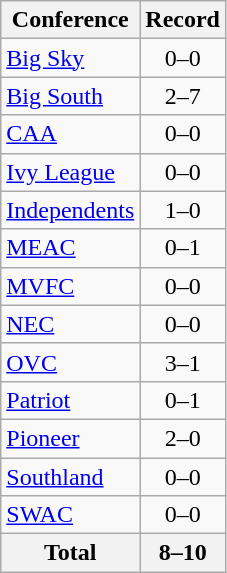<table class="wikitable">
<tr>
<th>Conference</th>
<th>Record</th>
</tr>
<tr>
<td><a href='#'>Big Sky</a></td>
<td align=center>0–0</td>
</tr>
<tr>
<td><a href='#'>Big South</a></td>
<td align=center>2–7</td>
</tr>
<tr>
<td><a href='#'>CAA</a></td>
<td align=center>0–0</td>
</tr>
<tr>
<td><a href='#'>Ivy League</a></td>
<td align=center>0–0</td>
</tr>
<tr>
<td><a href='#'>Independents</a></td>
<td align=center>1–0</td>
</tr>
<tr>
<td><a href='#'>MEAC</a></td>
<td align=center>0–1</td>
</tr>
<tr>
<td><a href='#'>MVFC</a></td>
<td align=center>0–0</td>
</tr>
<tr>
<td><a href='#'>NEC</a></td>
<td align=center>0–0</td>
</tr>
<tr>
<td><a href='#'>OVC</a></td>
<td align=center>3–1</td>
</tr>
<tr>
<td><a href='#'>Patriot</a></td>
<td align=center>0–1</td>
</tr>
<tr>
<td><a href='#'>Pioneer</a></td>
<td align=center>2–0</td>
</tr>
<tr>
<td><a href='#'>Southland</a></td>
<td align=center>0–0</td>
</tr>
<tr>
<td><a href='#'>SWAC</a></td>
<td align=center>0–0</td>
</tr>
<tr>
<th>Total</th>
<th>8–10</th>
</tr>
</table>
